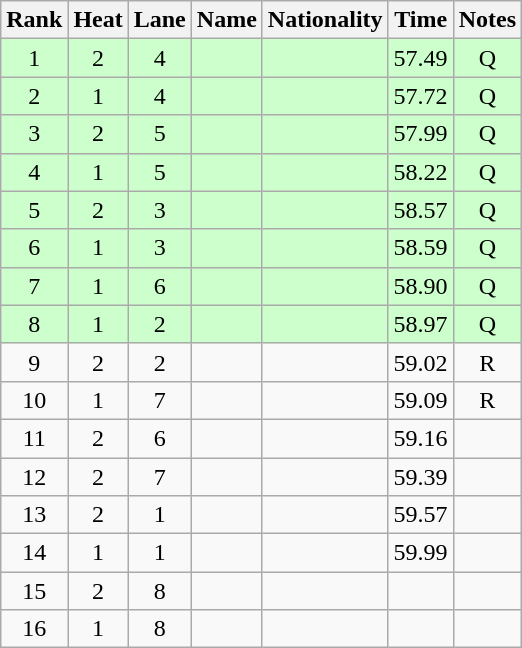<table class="wikitable sortable" style="text-align:center">
<tr>
<th>Rank</th>
<th>Heat</th>
<th>Lane</th>
<th>Name</th>
<th>Nationality</th>
<th>Time</th>
<th>Notes</th>
</tr>
<tr bgcolor=ccffcc>
<td>1</td>
<td>2</td>
<td>4</td>
<td align=left></td>
<td align=left></td>
<td>57.49</td>
<td>Q</td>
</tr>
<tr bgcolor=ccffcc>
<td>2</td>
<td>1</td>
<td>4</td>
<td align=left></td>
<td align=left></td>
<td>57.72</td>
<td>Q</td>
</tr>
<tr bgcolor=ccffcc>
<td>3</td>
<td>2</td>
<td>5</td>
<td align=left></td>
<td align=left></td>
<td>57.99</td>
<td>Q</td>
</tr>
<tr bgcolor=ccffcc>
<td>4</td>
<td>1</td>
<td>5</td>
<td align=left></td>
<td align=left></td>
<td>58.22</td>
<td>Q</td>
</tr>
<tr bgcolor=ccffcc>
<td>5</td>
<td>2</td>
<td>3</td>
<td align=left></td>
<td align=left></td>
<td>58.57</td>
<td>Q</td>
</tr>
<tr bgcolor=ccffcc>
<td>6</td>
<td>1</td>
<td>3</td>
<td align=left></td>
<td align=left></td>
<td>58.59</td>
<td>Q</td>
</tr>
<tr bgcolor=ccffcc>
<td>7</td>
<td>1</td>
<td>6</td>
<td align=left></td>
<td align=left></td>
<td>58.90</td>
<td>Q</td>
</tr>
<tr bgcolor=ccffcc>
<td>8</td>
<td>1</td>
<td>2</td>
<td align=left></td>
<td align=left></td>
<td>58.97</td>
<td>Q</td>
</tr>
<tr>
<td>9</td>
<td>2</td>
<td>2</td>
<td align=left></td>
<td align=left></td>
<td>59.02</td>
<td>R</td>
</tr>
<tr>
<td>10</td>
<td>1</td>
<td>7</td>
<td align=left></td>
<td align=left></td>
<td>59.09</td>
<td>R</td>
</tr>
<tr>
<td>11</td>
<td>2</td>
<td>6</td>
<td align=left></td>
<td align=left></td>
<td>59.16</td>
<td></td>
</tr>
<tr>
<td>12</td>
<td>2</td>
<td>7</td>
<td align=left></td>
<td align=left></td>
<td>59.39</td>
<td></td>
</tr>
<tr>
<td>13</td>
<td>2</td>
<td>1</td>
<td align=left></td>
<td align=left></td>
<td>59.57</td>
<td></td>
</tr>
<tr>
<td>14</td>
<td>1</td>
<td>1</td>
<td align=left></td>
<td align=left></td>
<td>59.99</td>
<td></td>
</tr>
<tr>
<td>15</td>
<td>2</td>
<td>8</td>
<td align=left></td>
<td align=left></td>
<td></td>
<td></td>
</tr>
<tr>
<td>16</td>
<td>1</td>
<td>8</td>
<td align=left></td>
<td align=left></td>
<td></td>
<td></td>
</tr>
</table>
